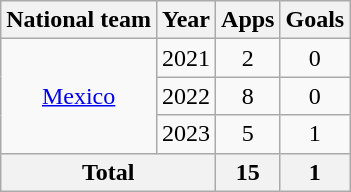<table class="wikitable" style="text-align: center;">
<tr>
<th>National team</th>
<th>Year</th>
<th>Apps</th>
<th>Goals</th>
</tr>
<tr>
<td rowspan="3" valign="center"><a href='#'>Mexico</a></td>
<td>2021</td>
<td>2</td>
<td>0</td>
</tr>
<tr>
<td>2022</td>
<td>8</td>
<td>0</td>
</tr>
<tr>
<td>2023</td>
<td>5</td>
<td>1</td>
</tr>
<tr>
<th colspan="2">Total</th>
<th>15</th>
<th>1</th>
</tr>
</table>
